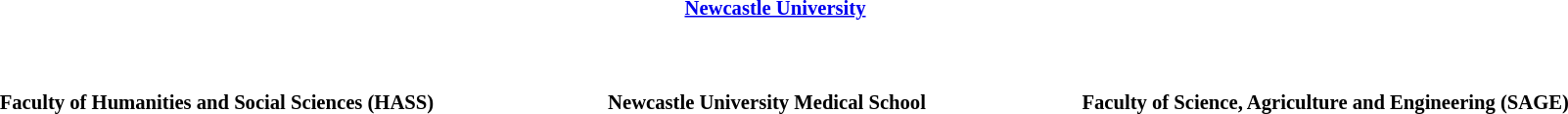<table class="toccolours" style="margin: 0 auto; width:90%; font-size: 0.86em">
<tr>
<th colspan="3"><a href='#'>Newcastle University</a></th>
</tr>
<tr>
<td style="width: 33%;"></td>
<td style="width: 33%;"><br></td>
</tr>
<tr>
<td style="width: 33%;"></td>
<td style="width: 33%;"></td>
</tr>
<tr>
<td> </td>
</tr>
<tr>
<th>Faculty of Humanities and Social Sciences (HASS)</th>
<th>Newcastle University Medical School</th>
<th>Faculty of Science, Agriculture and Engineering (SAGE)</th>
</tr>
<tr>
<td><br></td>
<td><br></td>
<td><br></td>
</tr>
<tr>
<td> </td>
</tr>
<tr>
</tr>
</table>
